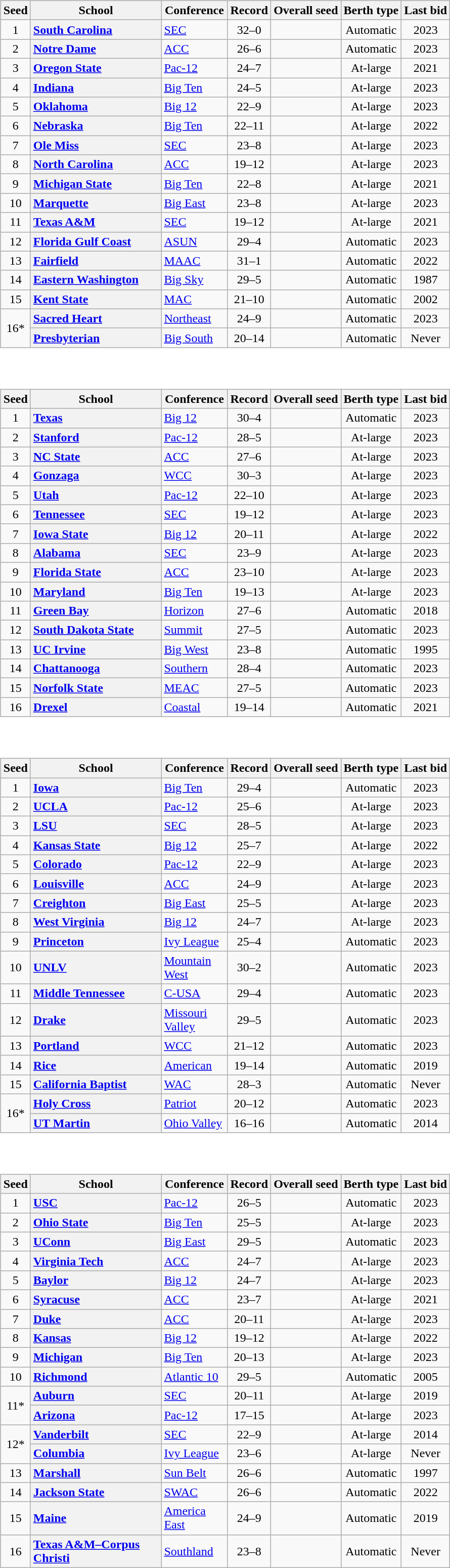<table>
<tr>
<td valign=top><br><table class="wikitable sortable plainrowheaders">
<tr>
<th scope="col">Seed</th>
<th scope="col" style="width: 165px;">School</th>
<th scope="col" style="width: 80px;">Conference</th>
<th scope="col">Record</th>
<th scope="col">Overall seed</th>
<th scope="col">Berth type</th>
<th scope="col">Last bid</th>
</tr>
<tr>
<td align=center>1</td>
<th scope="row" style="text-align:left"><a href='#'>South Carolina</a></th>
<td><a href='#'>SEC</a></td>
<td align=center>32–0</td>
<td align=center></td>
<td align=center>Automatic</td>
<td align=center>2023</td>
</tr>
<tr>
<td align=center>2</td>
<th scope="row" style="text-align:left"><a href='#'>Notre Dame</a></th>
<td><a href='#'>ACC</a></td>
<td align=center>26–6</td>
<td align=center></td>
<td align=center>Automatic</td>
<td align=center>2023</td>
</tr>
<tr>
<td align=center>3</td>
<th scope="row" style="text-align:left"><a href='#'>Oregon State</a></th>
<td><a href='#'>Pac-12</a></td>
<td align=center>24–7</td>
<td align=center></td>
<td align=center>At-large</td>
<td align=center>2021</td>
</tr>
<tr>
<td align=center>4</td>
<th scope="row" style="text-align:left"><a href='#'>Indiana</a></th>
<td><a href='#'>Big Ten</a></td>
<td align=center>24–5</td>
<td align=center></td>
<td align=center>At-large</td>
<td align=center>2023</td>
</tr>
<tr>
<td align=center>5</td>
<th scope="row" style="text-align:left"><a href='#'>Oklahoma</a></th>
<td><a href='#'>Big 12</a></td>
<td align=center>22–9</td>
<td align=center></td>
<td align=center>At-large</td>
<td align=center>2023</td>
</tr>
<tr>
<td align=center>6</td>
<th scope="row" style="text-align:left"><a href='#'>Nebraska</a></th>
<td><a href='#'>Big Ten</a></td>
<td align=center>22–11</td>
<td align=center></td>
<td align=center>At-large</td>
<td align=center>2022</td>
</tr>
<tr>
<td align=center>7</td>
<th scope="row" style="text-align:left"><a href='#'>Ole Miss</a></th>
<td><a href='#'>SEC</a></td>
<td align=center>23–8</td>
<td align=center></td>
<td align=center>At-large</td>
<td align=center>2023</td>
</tr>
<tr>
<td align=center>8</td>
<th scope="row" style="text-align:left"><a href='#'>North Carolina</a></th>
<td><a href='#'>ACC</a></td>
<td align=center>19–12</td>
<td align=center></td>
<td align=center>At-large</td>
<td align=center>2023</td>
</tr>
<tr>
<td align=center>9</td>
<th scope="row" style="text-align:left"><a href='#'>Michigan State</a></th>
<td><a href='#'>Big Ten</a></td>
<td align=center>22–8</td>
<td align=center></td>
<td align=center>At-large</td>
<td align=center>2021</td>
</tr>
<tr>
<td align=center>10</td>
<th scope="row" style="text-align:left"><a href='#'>Marquette</a></th>
<td><a href='#'>Big East</a></td>
<td align=center>23–8</td>
<td align=center></td>
<td align=center>At-large</td>
<td align=center>2023</td>
</tr>
<tr>
<td align=center>11</td>
<th scope="row" style="text-align:left"><a href='#'>Texas A&M</a></th>
<td><a href='#'>SEC</a></td>
<td align=center>19–12</td>
<td align=center></td>
<td align=center>At-large</td>
<td align=center>2021</td>
</tr>
<tr>
<td align=center>12</td>
<th scope="row" style="text-align:left"><a href='#'>Florida Gulf Coast</a></th>
<td><a href='#'>ASUN</a></td>
<td align=center>29–4</td>
<td align=center></td>
<td align=center>Automatic</td>
<td align=center>2023</td>
</tr>
<tr>
<td align=center>13</td>
<th scope="row" style="text-align:left"><a href='#'>Fairfield</a></th>
<td><a href='#'>MAAC</a></td>
<td align=center>31–1</td>
<td align=center></td>
<td align=center>Automatic</td>
<td align=center>2022</td>
</tr>
<tr>
<td align=center>14</td>
<th scope="row" style="text-align:left"><a href='#'>Eastern Washington</a></th>
<td><a href='#'>Big Sky</a></td>
<td align=center>29–5</td>
<td align=center></td>
<td align=center>Automatic</td>
<td align=center>1987</td>
</tr>
<tr>
<td align=center>15</td>
<th scope="row" style="text-align:left"><a href='#'>Kent State</a></th>
<td><a href='#'>MAC</a></td>
<td align=center>21–10</td>
<td align=center></td>
<td align=center>Automatic</td>
<td align=center>2002</td>
</tr>
<tr>
<td rowspan="2" align="center">16*</td>
<th scope="row" style="text-align:left"><a href='#'>Sacred Heart</a></th>
<td><a href='#'>Northeast</a></td>
<td align=center>24–9</td>
<td align=center></td>
<td align=center>Automatic</td>
<td align=center>2023</td>
</tr>
<tr>
<th scope="row" style="text-align:left"><a href='#'>Presbyterian</a></th>
<td><a href='#'>Big South</a></td>
<td align=center>20–14</td>
<td align=center></td>
<td align=center>Automatic</td>
<td align=center>Never</td>
</tr>
</table>
</td>
</tr>
<tr>
<td valign=top><br><table class="wikitable sortable plainrowheaders">
<tr>
<th scope="col">Seed</th>
<th scope="col" style="width: 165px;">School</th>
<th scope="col" style="width: 80px;">Conference</th>
<th scope="col">Record</th>
<th scope="col">Overall seed</th>
<th scope="col">Berth type</th>
<th scope="col">Last bid</th>
</tr>
<tr>
<td align=center>1</td>
<th scope="row" style="text-align:left"><a href='#'>Texas</a></th>
<td><a href='#'>Big 12</a></td>
<td align=center>30–4</td>
<td align=center></td>
<td align=center>Automatic</td>
<td align=center>2023</td>
</tr>
<tr>
<td align=center>2</td>
<th scope="row" style="text-align:left"><a href='#'>Stanford</a></th>
<td><a href='#'>Pac-12</a></td>
<td align=center>28–5</td>
<td align=center></td>
<td align=center>At-large</td>
<td align=center>2023</td>
</tr>
<tr>
<td align=center>3</td>
<th scope="row" style="text-align:left"><a href='#'>NC State</a></th>
<td><a href='#'>ACC</a></td>
<td align=center>27–6</td>
<td align=center></td>
<td align=center>At-large</td>
<td align=center>2023</td>
</tr>
<tr>
<td align=center>4</td>
<th scope="row" style="text-align:left"><a href='#'>Gonzaga</a></th>
<td><a href='#'>WCC</a></td>
<td align=center>30–3</td>
<td align=center></td>
<td align=center>At-large</td>
<td align=center>2023</td>
</tr>
<tr>
<td align=center>5</td>
<th scope="row" style="text-align:left"><a href='#'>Utah</a></th>
<td><a href='#'>Pac-12</a></td>
<td align=center>22–10</td>
<td align=center></td>
<td align=center>At-large</td>
<td align=center>2023</td>
</tr>
<tr>
<td align=center>6</td>
<th scope="row" style="text-align:left"><a href='#'>Tennessee</a></th>
<td><a href='#'>SEC</a></td>
<td align=center>19–12</td>
<td align=center></td>
<td align=center>At-large</td>
<td align=center>2023</td>
</tr>
<tr>
<td align=center>7</td>
<th scope="row" style="text-align:left"><a href='#'>Iowa State</a></th>
<td><a href='#'>Big 12</a></td>
<td align=center>20–11</td>
<td align=center></td>
<td align=center>At-large</td>
<td align=center>2022</td>
</tr>
<tr>
<td align=center>8</td>
<th scope="row" style="text-align:left"><a href='#'>Alabama</a></th>
<td><a href='#'>SEC</a></td>
<td align=center>23–9</td>
<td align=center></td>
<td align=center>At-large</td>
<td align=center>2023</td>
</tr>
<tr>
<td align=center>9</td>
<th scope="row" style="text-align:left"><a href='#'>Florida State</a></th>
<td><a href='#'>ACC</a></td>
<td align=center>23–10</td>
<td align=center></td>
<td align=center>At-large</td>
<td align=center>2023</td>
</tr>
<tr>
<td align=center>10</td>
<th scope="row" style="text-align:left"><a href='#'>Maryland</a></th>
<td><a href='#'>Big Ten</a></td>
<td align=center>19–13</td>
<td align=center></td>
<td align=center>At-large</td>
<td align=center>2023</td>
</tr>
<tr>
<td align=center>11</td>
<th scope="row" style="text-align:left"><a href='#'>Green Bay</a></th>
<td><a href='#'>Horizon</a></td>
<td align=center>27–6</td>
<td align=center></td>
<td align=center>Automatic</td>
<td align=center>2018</td>
</tr>
<tr>
<td align=center>12</td>
<th scope="row" style="text-align:left"><a href='#'>South Dakota State</a></th>
<td><a href='#'>Summit</a></td>
<td align=center>27–5</td>
<td align=center></td>
<td align=center>Automatic</td>
<td align=center>2023</td>
</tr>
<tr>
<td align=center>13</td>
<th scope="row" style="text-align:left"><a href='#'>UC Irvine</a></th>
<td><a href='#'>Big West</a></td>
<td align=center>23–8</td>
<td align=center></td>
<td align=center>Automatic</td>
<td align=center>1995</td>
</tr>
<tr>
<td align=center>14</td>
<th scope="row" style="text-align:left"><a href='#'>Chattanooga</a></th>
<td><a href='#'>Southern</a></td>
<td align=center>28–4</td>
<td align=center></td>
<td align=center>Automatic</td>
<td align=center>2023</td>
</tr>
<tr>
<td align=center>15</td>
<th scope="row" style="text-align:left"><a href='#'>Norfolk State</a></th>
<td><a href='#'>MEAC</a></td>
<td align=center>27–5</td>
<td align=center></td>
<td align=center>Automatic</td>
<td align=center>2023</td>
</tr>
<tr>
<td align=center>16</td>
<th scope="row" style="text-align:left"><a href='#'>Drexel</a></th>
<td><a href='#'>Coastal</a></td>
<td align=center>19–14</td>
<td align=center></td>
<td align=center>Automatic</td>
<td align=center>2021</td>
</tr>
</table>
</td>
</tr>
<tr>
<td valign=top><br><table class="wikitable sortable plainrowheaders">
<tr>
<th scope="col">Seed</th>
<th scope="col" style="width: 165px;">School</th>
<th scope="col" style="width: 80px;">Conference</th>
<th scope="col">Record</th>
<th scope="col">Overall seed</th>
<th scope="col">Berth type</th>
<th scope="col">Last bid</th>
</tr>
<tr>
<td align=center>1</td>
<th scope="row" style="text-align:left"><a href='#'>Iowa</a></th>
<td><a href='#'>Big Ten</a></td>
<td align=center>29–4</td>
<td align=center></td>
<td align=center>Automatic</td>
<td align=center>2023</td>
</tr>
<tr>
<td align=center>2</td>
<th scope="row" style="text-align:left"><a href='#'>UCLA</a></th>
<td><a href='#'>Pac-12</a></td>
<td align=center>25–6</td>
<td align=center></td>
<td align=center>At-large</td>
<td align=center>2023</td>
</tr>
<tr>
<td align=center>3</td>
<th scope="row" style="text-align:left"><a href='#'>LSU</a></th>
<td><a href='#'>SEC</a></td>
<td align=center>28–5</td>
<td align=center></td>
<td align=center>At-large</td>
<td align=center>2023</td>
</tr>
<tr>
<td align=center>4</td>
<th scope="row" style="text-align:left"><a href='#'>Kansas State</a></th>
<td><a href='#'>Big 12</a></td>
<td align=center>25–7</td>
<td align=center></td>
<td align=center>At-large</td>
<td align=center>2022</td>
</tr>
<tr>
<td align=center>5</td>
<th scope="row" style="text-align:left"><a href='#'>Colorado</a></th>
<td><a href='#'>Pac-12</a></td>
<td align=center>22–9</td>
<td align=center></td>
<td align=center>At-large</td>
<td align=center>2023</td>
</tr>
<tr>
<td align=center>6</td>
<th scope="row" style="text-align:left"><a href='#'>Louisville</a></th>
<td><a href='#'>ACC</a></td>
<td align=center>24–9</td>
<td align=center></td>
<td align=center>At-large</td>
<td align=center>2023</td>
</tr>
<tr>
<td align=center>7</td>
<th scope="row" style="text-align:left"><a href='#'>Creighton</a></th>
<td><a href='#'>Big East</a></td>
<td align=center>25–5</td>
<td align=center></td>
<td align=center>At-large</td>
<td align=center>2023</td>
</tr>
<tr>
<td align=center>8</td>
<th scope="row" style="text-align:left"><a href='#'>West Virginia</a></th>
<td><a href='#'>Big 12</a></td>
<td align=center>24–7</td>
<td align=center></td>
<td align=center>At-large</td>
<td align=center>2023</td>
</tr>
<tr>
<td align=center>9</td>
<th scope="row" style="text-align:left"><a href='#'>Princeton</a></th>
<td><a href='#'>Ivy League</a></td>
<td align=center>25–4</td>
<td align=center></td>
<td align=center>Automatic</td>
<td align=center>2023</td>
</tr>
<tr>
<td align=center>10</td>
<th scope="row" style="text-align:left"><a href='#'>UNLV</a></th>
<td><a href='#'>Mountain West</a></td>
<td align=center>30–2</td>
<td align=center></td>
<td align=center>Automatic</td>
<td align=center>2023</td>
</tr>
<tr>
<td align=center>11</td>
<th scope="row" style="text-align:left"><a href='#'>Middle Tennessee</a></th>
<td><a href='#'>C-USA</a></td>
<td align=center>29–4</td>
<td align=center></td>
<td align=center>Automatic</td>
<td align=center>2023</td>
</tr>
<tr>
<td align=center>12</td>
<th scope="row" style="text-align:left"><a href='#'>Drake</a></th>
<td><a href='#'>Missouri Valley</a></td>
<td align=center>29–5</td>
<td align=center></td>
<td align=center>Automatic</td>
<td align=center>2023</td>
</tr>
<tr>
<td align=center>13</td>
<th scope="row" style="text-align:left"><a href='#'>Portland</a></th>
<td><a href='#'>WCC</a></td>
<td align=center>21–12</td>
<td align=center></td>
<td align=center>Automatic</td>
<td align=center>2023</td>
</tr>
<tr>
<td align=center>14</td>
<th scope="row" style="text-align:left"><a href='#'>Rice</a></th>
<td><a href='#'>American</a></td>
<td align=center>19–14</td>
<td align=center></td>
<td align=center>Automatic</td>
<td align=center>2019</td>
</tr>
<tr>
<td align=center>15</td>
<th scope="row" style="text-align:left"><a href='#'>California Baptist</a></th>
<td><a href='#'>WAC</a></td>
<td align=center>28–3</td>
<td align=center></td>
<td align=center>Automatic</td>
<td align=center>Never</td>
</tr>
<tr>
<td rowspan="2" align="center">16*</td>
<th scope="row" style="text-align:left"><a href='#'>Holy Cross</a></th>
<td><a href='#'>Patriot</a></td>
<td align=center>20–12</td>
<td align=center></td>
<td align=center>Automatic</td>
<td align=center>2023</td>
</tr>
<tr>
<th scope="row" style="text-align:left"><a href='#'>UT Martin</a></th>
<td><a href='#'>Ohio Valley</a></td>
<td align=center>16–16</td>
<td align=center></td>
<td align=center>Automatic</td>
<td align=center>2014</td>
</tr>
</table>
</td>
</tr>
<tr>
<td valign=top><br><table class="wikitable sortable plainrowheaders">
<tr>
<th scope="col">Seed</th>
<th scope="col" style="width: 165px;">School</th>
<th scope="col" style="width: 80px;">Conference</th>
<th scope="col">Record</th>
<th scope="col">Overall seed</th>
<th scope="col">Berth type</th>
<th scope="col">Last bid</th>
</tr>
<tr>
<td align=center>1</td>
<th scope="row" style="text-align:left"><a href='#'>USC</a></th>
<td><a href='#'>Pac-12</a></td>
<td align=center>26–5</td>
<td align=center></td>
<td align=center>Automatic</td>
<td align=center>2023</td>
</tr>
<tr>
<td align=center>2</td>
<th scope="row" style="text-align:left"><a href='#'>Ohio State</a></th>
<td><a href='#'>Big Ten</a></td>
<td align=center>25–5</td>
<td align=center></td>
<td align=center>At-large</td>
<td align=center>2023</td>
</tr>
<tr>
<td align=center>3</td>
<th scope="row" style="text-align:left"><a href='#'>UConn</a></th>
<td><a href='#'>Big East</a></td>
<td align=center>29–5</td>
<td align=center></td>
<td align=center>Automatic</td>
<td align=center>2023</td>
</tr>
<tr>
<td align=center>4</td>
<th scope="row" style="text-align:left"><a href='#'>Virginia Tech</a></th>
<td><a href='#'>ACC</a></td>
<td align=center>24–7</td>
<td align=center></td>
<td align=center>At-large</td>
<td align=center>2023</td>
</tr>
<tr>
<td align=center>5</td>
<th scope="row" style="text-align:left"><a href='#'>Baylor</a></th>
<td><a href='#'>Big 12</a></td>
<td align=center>24–7</td>
<td align=center></td>
<td align=center>At-large</td>
<td align=center>2023</td>
</tr>
<tr>
<td align=center>6</td>
<th scope="row" style="text-align:left"><a href='#'>Syracuse</a></th>
<td><a href='#'>ACC</a></td>
<td align=center>23–7</td>
<td align=center></td>
<td align=center>At-large</td>
<td align=center>2021</td>
</tr>
<tr>
<td align=center>7</td>
<th scope="row" style="text-align:left"><a href='#'>Duke</a></th>
<td><a href='#'>ACC</a></td>
<td align=center>20–11</td>
<td align=center></td>
<td align=center>At-large</td>
<td align=center>2023</td>
</tr>
<tr>
<td align=center>8</td>
<th scope="row" style="text-align:left"><a href='#'>Kansas</a></th>
<td><a href='#'>Big 12</a></td>
<td align=center>19–12</td>
<td align=center></td>
<td align=center>At-large</td>
<td align=center>2022</td>
</tr>
<tr>
<td align=center>9</td>
<th scope="row" style="text-align:left"><a href='#'>Michigan</a></th>
<td><a href='#'>Big Ten</a></td>
<td align=center>20–13</td>
<td align=center></td>
<td align=center>At-large</td>
<td align=center>2023</td>
</tr>
<tr>
<td align=center>10</td>
<th scope="row" style="text-align:left"><a href='#'>Richmond</a></th>
<td><a href='#'>Atlantic 10</a></td>
<td align=center>29–5</td>
<td align=center></td>
<td align=center>Automatic</td>
<td align=center>2005</td>
</tr>
<tr>
<td rowspan="2" align="center">11*</td>
<th scope="row" style="text-align:left"><a href='#'>Auburn</a></th>
<td><a href='#'>SEC</a></td>
<td align=center>20–11</td>
<td align=center></td>
<td align=center>At-large</td>
<td align=center>2019</td>
</tr>
<tr>
<th scope="row" style="text-align:left"><a href='#'>Arizona</a></th>
<td><a href='#'>Pac-12</a></td>
<td align=center>17–15</td>
<td align=center></td>
<td align=center>At-large</td>
<td align=center>2023</td>
</tr>
<tr>
<td rowspan="2" align="center">12*</td>
<th scope="row" style="text-align:left"><a href='#'>Vanderbilt</a></th>
<td><a href='#'>SEC</a></td>
<td align="center">22–9</td>
<td align="center"></td>
<td align="center">At-large</td>
<td align="center">2014</td>
</tr>
<tr>
<th scope="row" style="text-align:left"><a href='#'>Columbia</a></th>
<td><a href='#'>Ivy League</a></td>
<td align="center">23–6</td>
<td align="center"></td>
<td align="center">At-large</td>
<td align="center">Never</td>
</tr>
<tr>
<td align="center">13</td>
<th scope="row" style="text-align:left"><a href='#'>Marshall</a></th>
<td><a href='#'>Sun Belt</a></td>
<td align="center">26–6</td>
<td align="center"></td>
<td align="center">Automatic</td>
<td align="center">1997</td>
</tr>
<tr>
<td align="center">14</td>
<th scope="row" style="text-align:left"><a href='#'>Jackson State</a></th>
<td><a href='#'>SWAC</a></td>
<td align="center">26–6</td>
<td align="center"></td>
<td align="center">Automatic</td>
<td align="center">2022</td>
</tr>
<tr>
<td align="center">15</td>
<th scope="row" style="text-align:left"><a href='#'>Maine</a></th>
<td><a href='#'>America East</a></td>
<td align="center">24–9</td>
<td align="center"></td>
<td align="center">Automatic</td>
<td align="center">2019</td>
</tr>
<tr>
<td align="center">16</td>
<th scope="row" style="text-align:left"><a href='#'>Texas A&M–Corpus Christi</a></th>
<td><a href='#'>Southland</a></td>
<td align="center">23–8</td>
<td align="center"></td>
<td align="center">Automatic</td>
<td align="center">Never</td>
</tr>
</table>
</td>
</tr>
</table>
